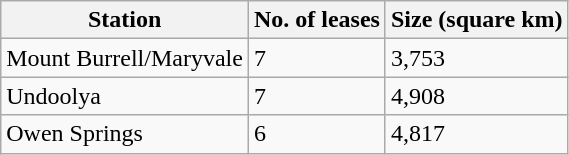<table class="wikitable">
<tr>
<th>Station</th>
<th>No. of leases</th>
<th>Size (square km)</th>
</tr>
<tr>
<td>Mount Burrell/Maryvale</td>
<td>7</td>
<td>3,753</td>
</tr>
<tr>
<td>Undoolya</td>
<td>7</td>
<td>4,908</td>
</tr>
<tr>
<td>Owen Springs</td>
<td>6</td>
<td>4,817</td>
</tr>
</table>
